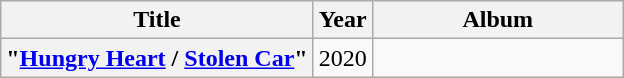<table class="wikitable plainrowheaders" style="text-align:center;">
<tr>
<th scope="col">Title</th>
<th scope="col">Year</th>
<th scope="col" style="width:10em;">Album</th>
</tr>
<tr>
<th scope="row">"<a href='#'>Hungry Heart</a> / <a href='#'>Stolen Car</a>"</th>
<td>2020</td>
<td></td>
</tr>
</table>
